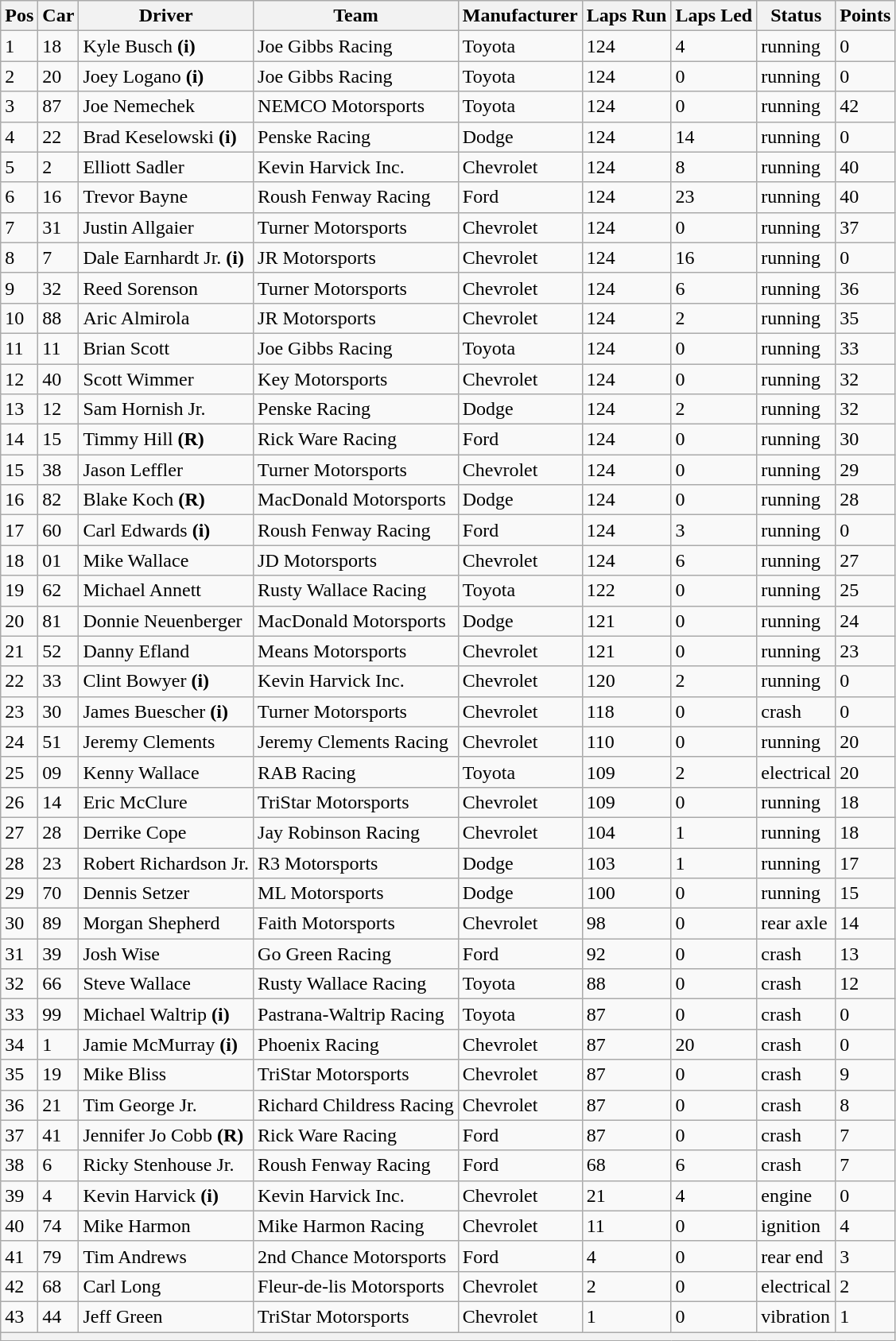<table class="sortable wikitable" border="1">
<tr>
<th>Pos</th>
<th>Car</th>
<th>Driver</th>
<th>Team</th>
<th>Manufacturer</th>
<th>Laps Run</th>
<th>Laps Led</th>
<th>Status</th>
<th>Points</th>
</tr>
<tr>
<td>1</td>
<td>18</td>
<td>Kyle Busch <strong>(i)</strong></td>
<td>Joe Gibbs Racing</td>
<td>Toyota</td>
<td>124</td>
<td>4</td>
<td>running</td>
<td>0</td>
</tr>
<tr>
<td>2</td>
<td>20</td>
<td>Joey Logano <strong>(i)</strong></td>
<td>Joe Gibbs Racing</td>
<td>Toyota</td>
<td>124</td>
<td>0</td>
<td>running</td>
<td>0</td>
</tr>
<tr>
<td>3</td>
<td>87</td>
<td>Joe Nemechek</td>
<td>NEMCO Motorsports</td>
<td>Toyota</td>
<td>124</td>
<td>0</td>
<td>running</td>
<td>42</td>
</tr>
<tr>
<td>4</td>
<td>22</td>
<td>Brad Keselowski <strong>(i)</strong></td>
<td>Penske Racing</td>
<td>Dodge</td>
<td>124</td>
<td>14</td>
<td>running</td>
<td>0</td>
</tr>
<tr>
<td>5</td>
<td>2</td>
<td>Elliott Sadler</td>
<td>Kevin Harvick Inc.</td>
<td>Chevrolet</td>
<td>124</td>
<td>8</td>
<td>running</td>
<td>40</td>
</tr>
<tr>
<td>6</td>
<td>16</td>
<td>Trevor Bayne</td>
<td>Roush Fenway Racing</td>
<td>Ford</td>
<td>124</td>
<td>23</td>
<td>running</td>
<td>40</td>
</tr>
<tr>
<td>7</td>
<td>31</td>
<td>Justin Allgaier</td>
<td>Turner Motorsports</td>
<td>Chevrolet</td>
<td>124</td>
<td>0</td>
<td>running</td>
<td>37</td>
</tr>
<tr>
<td>8</td>
<td>7</td>
<td>Dale Earnhardt Jr. <strong>(i)</strong></td>
<td>JR Motorsports</td>
<td>Chevrolet</td>
<td>124</td>
<td>16</td>
<td>running</td>
<td>0</td>
</tr>
<tr>
<td>9</td>
<td>32</td>
<td>Reed Sorenson</td>
<td>Turner Motorsports</td>
<td>Chevrolet</td>
<td>124</td>
<td>6</td>
<td>running</td>
<td>36</td>
</tr>
<tr>
<td>10</td>
<td>88</td>
<td>Aric Almirola</td>
<td>JR Motorsports</td>
<td>Chevrolet</td>
<td>124</td>
<td>2</td>
<td>running</td>
<td>35</td>
</tr>
<tr>
<td>11</td>
<td>11</td>
<td>Brian Scott</td>
<td>Joe Gibbs Racing</td>
<td>Toyota</td>
<td>124</td>
<td>0</td>
<td>running</td>
<td>33</td>
</tr>
<tr>
<td>12</td>
<td>40</td>
<td>Scott Wimmer</td>
<td>Key Motorsports</td>
<td>Chevrolet</td>
<td>124</td>
<td>0</td>
<td>running</td>
<td>32</td>
</tr>
<tr>
<td>13</td>
<td>12</td>
<td>Sam Hornish Jr.</td>
<td>Penske Racing</td>
<td>Dodge</td>
<td>124</td>
<td>2</td>
<td>running</td>
<td>32</td>
</tr>
<tr>
<td>14</td>
<td>15</td>
<td>Timmy Hill <strong>(R)</strong></td>
<td>Rick Ware Racing</td>
<td>Ford</td>
<td>124</td>
<td>0</td>
<td>running</td>
<td>30</td>
</tr>
<tr>
<td>15</td>
<td>38</td>
<td>Jason Leffler</td>
<td>Turner Motorsports</td>
<td>Chevrolet</td>
<td>124</td>
<td>0</td>
<td>running</td>
<td>29</td>
</tr>
<tr>
<td>16</td>
<td>82</td>
<td>Blake Koch <strong>(R)</strong></td>
<td>MacDonald Motorsports</td>
<td>Dodge</td>
<td>124</td>
<td>0</td>
<td>running</td>
<td>28</td>
</tr>
<tr>
<td>17</td>
<td>60</td>
<td>Carl Edwards <strong>(i)</strong></td>
<td>Roush Fenway Racing</td>
<td>Ford</td>
<td>124</td>
<td>3</td>
<td>running</td>
<td>0</td>
</tr>
<tr>
<td>18</td>
<td>01</td>
<td>Mike Wallace</td>
<td>JD Motorsports</td>
<td>Chevrolet</td>
<td>124</td>
<td>6</td>
<td>running</td>
<td>27</td>
</tr>
<tr>
<td>19</td>
<td>62</td>
<td>Michael Annett</td>
<td>Rusty Wallace Racing</td>
<td>Toyota</td>
<td>122</td>
<td>0</td>
<td>running</td>
<td>25</td>
</tr>
<tr>
<td>20</td>
<td>81</td>
<td>Donnie Neuenberger</td>
<td>MacDonald Motorsports</td>
<td>Dodge</td>
<td>121</td>
<td>0</td>
<td>running</td>
<td>24</td>
</tr>
<tr>
<td>21</td>
<td>52</td>
<td>Danny Efland</td>
<td>Means Motorsports</td>
<td>Chevrolet</td>
<td>121</td>
<td>0</td>
<td>running</td>
<td>23</td>
</tr>
<tr>
<td>22</td>
<td>33</td>
<td>Clint Bowyer <strong>(i)</strong></td>
<td>Kevin Harvick Inc.</td>
<td>Chevrolet</td>
<td>120</td>
<td>2</td>
<td>running</td>
<td>0</td>
</tr>
<tr>
<td>23</td>
<td>30</td>
<td>James Buescher <strong>(i)</strong></td>
<td>Turner Motorsports</td>
<td>Chevrolet</td>
<td>118</td>
<td>0</td>
<td>crash</td>
<td>0</td>
</tr>
<tr>
<td>24</td>
<td>51</td>
<td>Jeremy Clements</td>
<td>Jeremy Clements Racing</td>
<td>Chevrolet</td>
<td>110</td>
<td>0</td>
<td>running</td>
<td>20</td>
</tr>
<tr>
<td>25</td>
<td>09</td>
<td>Kenny Wallace</td>
<td>RAB Racing</td>
<td>Toyota</td>
<td>109</td>
<td>2</td>
<td>electrical</td>
<td>20</td>
</tr>
<tr>
<td>26</td>
<td>14</td>
<td>Eric McClure</td>
<td>TriStar Motorsports</td>
<td>Chevrolet</td>
<td>109</td>
<td>0</td>
<td>running</td>
<td>18</td>
</tr>
<tr>
<td>27</td>
<td>28</td>
<td>Derrike Cope</td>
<td>Jay Robinson Racing</td>
<td>Chevrolet</td>
<td>104</td>
<td>1</td>
<td>running</td>
<td>18</td>
</tr>
<tr>
<td>28</td>
<td>23</td>
<td>Robert Richardson Jr.</td>
<td>R3 Motorsports</td>
<td>Dodge</td>
<td>103</td>
<td>1</td>
<td>running</td>
<td>17</td>
</tr>
<tr>
<td>29</td>
<td>70</td>
<td>Dennis Setzer</td>
<td>ML Motorsports</td>
<td>Dodge</td>
<td>100</td>
<td>0</td>
<td>running</td>
<td>15</td>
</tr>
<tr>
<td>30</td>
<td>89</td>
<td>Morgan Shepherd</td>
<td>Faith Motorsports</td>
<td>Chevrolet</td>
<td>98</td>
<td>0</td>
<td>rear axle</td>
<td>14</td>
</tr>
<tr>
<td>31</td>
<td>39</td>
<td>Josh Wise</td>
<td>Go Green Racing</td>
<td>Ford</td>
<td>92</td>
<td>0</td>
<td>crash</td>
<td>13</td>
</tr>
<tr>
<td>32</td>
<td>66</td>
<td>Steve Wallace</td>
<td>Rusty Wallace Racing</td>
<td>Toyota</td>
<td>88</td>
<td>0</td>
<td>crash</td>
<td>12</td>
</tr>
<tr>
<td>33</td>
<td>99</td>
<td>Michael Waltrip <strong>(i)</strong></td>
<td>Pastrana-Waltrip Racing</td>
<td>Toyota</td>
<td>87</td>
<td>0</td>
<td>crash</td>
<td>0</td>
</tr>
<tr>
<td>34</td>
<td>1</td>
<td>Jamie McMurray <strong>(i)</strong></td>
<td>Phoenix Racing</td>
<td>Chevrolet</td>
<td>87</td>
<td>20</td>
<td>crash</td>
<td>0</td>
</tr>
<tr>
<td>35</td>
<td>19</td>
<td>Mike Bliss</td>
<td>TriStar Motorsports</td>
<td>Chevrolet</td>
<td>87</td>
<td>0</td>
<td>crash</td>
<td>9</td>
</tr>
<tr>
<td>36</td>
<td>21</td>
<td>Tim George Jr.</td>
<td>Richard Childress Racing</td>
<td>Chevrolet</td>
<td>87</td>
<td>0</td>
<td>crash</td>
<td>8</td>
</tr>
<tr>
<td>37</td>
<td>41</td>
<td>Jennifer Jo Cobb <strong>(R)</strong></td>
<td>Rick Ware Racing</td>
<td>Ford</td>
<td>87</td>
<td>0</td>
<td>crash</td>
<td>7</td>
</tr>
<tr>
<td>38</td>
<td>6</td>
<td>Ricky Stenhouse Jr.</td>
<td>Roush Fenway Racing</td>
<td>Ford</td>
<td>68</td>
<td>6</td>
<td>crash</td>
<td>7</td>
</tr>
<tr>
<td>39</td>
<td>4</td>
<td>Kevin Harvick <strong>(i)</strong></td>
<td>Kevin Harvick Inc.</td>
<td>Chevrolet</td>
<td>21</td>
<td>4</td>
<td>engine</td>
<td>0</td>
</tr>
<tr>
<td>40</td>
<td>74</td>
<td>Mike Harmon</td>
<td>Mike Harmon Racing</td>
<td>Chevrolet</td>
<td>11</td>
<td>0</td>
<td>ignition</td>
<td>4</td>
</tr>
<tr>
<td>41</td>
<td>79</td>
<td>Tim Andrews</td>
<td>2nd Chance Motorsports</td>
<td>Ford</td>
<td>4</td>
<td>0</td>
<td>rear end</td>
<td>3</td>
</tr>
<tr>
<td>42</td>
<td>68</td>
<td>Carl Long</td>
<td>Fleur-de-lis Motorsports</td>
<td>Chevrolet</td>
<td>2</td>
<td>0</td>
<td>electrical</td>
<td>2</td>
</tr>
<tr>
<td>43</td>
<td>44</td>
<td>Jeff Green</td>
<td>TriStar Motorsports</td>
<td>Chevrolet</td>
<td>1</td>
<td>0</td>
<td>vibration</td>
<td>1</td>
</tr>
<tr>
<th colspan="9"></th>
</tr>
</table>
